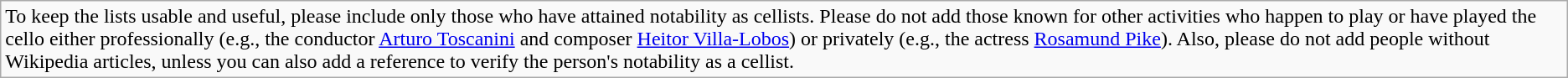<table class=wikitable>
<tr>
<td>To keep the lists usable and useful, please include only those who have attained notability as cellists. Please do not add those known for other activities who happen to play or have played the cello either professionally (e.g., the conductor <a href='#'>Arturo Toscanini</a> and composer <a href='#'>Heitor Villa-Lobos</a>) or privately (e.g., the actress <a href='#'>Rosamund Pike</a>).  Also, please do not add people without Wikipedia articles, unless you can also add a reference to verify the person's notability as a cellist.</td>
</tr>
</table>
